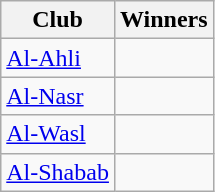<table class="wikitable">
<tr>
<th>Club</th>
<th>Winners</th>
</tr>
<tr>
<td><a href='#'>Al-Ahli</a></td>
<td></td>
</tr>
<tr>
<td><a href='#'>Al-Nasr</a></td>
<td></td>
</tr>
<tr>
<td><a href='#'>Al-Wasl</a></td>
<td></td>
</tr>
<tr>
<td><a href='#'>Al-Shabab</a></td>
<td></td>
</tr>
</table>
